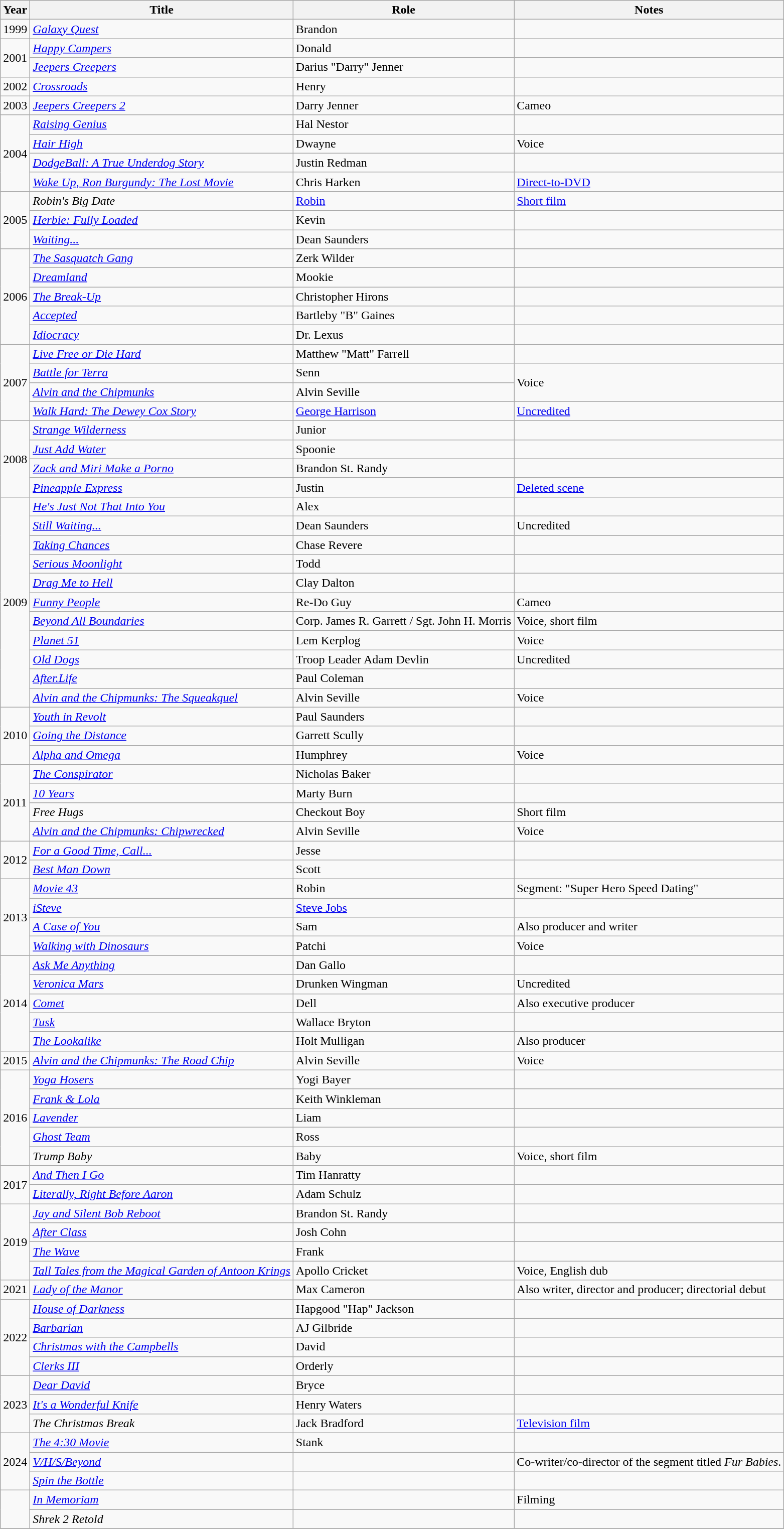<table class="wikitable sortable">
<tr>
<th>Year</th>
<th>Title</th>
<th>Role</th>
<th class="unsortable">Notes</th>
</tr>
<tr>
<td>1999</td>
<td><em><a href='#'>Galaxy Quest</a></em></td>
<td>Brandon</td>
<td></td>
</tr>
<tr>
<td rowspan="2">2001</td>
<td><em><a href='#'>Happy Campers</a></em></td>
<td>Donald</td>
<td></td>
</tr>
<tr>
<td><em><a href='#'>Jeepers Creepers</a></em></td>
<td>Darius "Darry" Jenner</td>
<td></td>
</tr>
<tr>
<td>2002</td>
<td><em><a href='#'>Crossroads</a></em></td>
<td>Henry</td>
<td></td>
</tr>
<tr>
<td>2003</td>
<td><em><a href='#'>Jeepers Creepers 2</a></em></td>
<td>Darry Jenner</td>
<td>Cameo</td>
</tr>
<tr>
<td rowspan="4">2004</td>
<td><em><a href='#'>Raising Genius</a></em></td>
<td>Hal Nestor</td>
<td></td>
</tr>
<tr>
<td><em><a href='#'>Hair High</a></em></td>
<td>Dwayne</td>
<td>Voice</td>
</tr>
<tr>
<td><em><a href='#'>DodgeBall: A True Underdog Story</a></em></td>
<td>Justin Redman</td>
<td></td>
</tr>
<tr>
<td><em><a href='#'>Wake Up, Ron Burgundy: The Lost Movie</a></em></td>
<td>Chris Harken</td>
<td><a href='#'>Direct-to-DVD</a></td>
</tr>
<tr>
<td rowspan="3">2005</td>
<td><em>Robin's Big Date</em></td>
<td><a href='#'>Robin</a></td>
<td><a href='#'>Short film</a></td>
</tr>
<tr>
<td><em><a href='#'>Herbie: Fully Loaded</a></em></td>
<td>Kevin</td>
<td></td>
</tr>
<tr>
<td><em><a href='#'>Waiting...</a></em></td>
<td>Dean Saunders</td>
<td></td>
</tr>
<tr>
<td rowspan="5">2006</td>
<td><em><a href='#'>The Sasquatch Gang</a></em></td>
<td>Zerk Wilder</td>
<td></td>
</tr>
<tr>
<td><em><a href='#'>Dreamland</a></em></td>
<td>Mookie</td>
<td></td>
</tr>
<tr>
<td><em><a href='#'>The Break-Up</a></em></td>
<td>Christopher Hirons</td>
<td></td>
</tr>
<tr>
<td><em><a href='#'>Accepted</a></em></td>
<td>Bartleby "B" Gaines</td>
<td></td>
</tr>
<tr>
<td><em><a href='#'>Idiocracy</a></em></td>
<td>Dr. Lexus</td>
<td></td>
</tr>
<tr>
<td rowspan="4">2007</td>
<td><em><a href='#'>Live Free or Die Hard</a></em></td>
<td>Matthew "Matt" Farrell</td>
<td></td>
</tr>
<tr>
<td><em><a href='#'>Battle for Terra</a></em></td>
<td>Senn</td>
<td rowspan="2">Voice</td>
</tr>
<tr>
<td><em><a href='#'>Alvin and the Chipmunks</a></em></td>
<td>Alvin Seville</td>
</tr>
<tr>
<td><em><a href='#'>Walk Hard: The Dewey Cox Story</a></em></td>
<td><a href='#'>George Harrison</a></td>
<td><a href='#'>Uncredited</a></td>
</tr>
<tr>
<td rowspan="4">2008</td>
<td><em><a href='#'>Strange Wilderness</a></em></td>
<td>Junior</td>
<td></td>
</tr>
<tr>
<td><em><a href='#'>Just Add Water</a></em></td>
<td>Spoonie</td>
<td></td>
</tr>
<tr>
<td><em><a href='#'>Zack and Miri Make a Porno</a></em></td>
<td>Brandon St. Randy</td>
<td></td>
</tr>
<tr>
<td><em><a href='#'>Pineapple Express</a></em></td>
<td>Justin</td>
<td><a href='#'>Deleted scene</a></td>
</tr>
<tr>
<td rowspan="11">2009</td>
<td><em><a href='#'>He's Just Not That Into You</a></em></td>
<td>Alex</td>
<td></td>
</tr>
<tr>
<td><em><a href='#'>Still Waiting...</a></em></td>
<td>Dean Saunders</td>
<td>Uncredited</td>
</tr>
<tr>
<td><em><a href='#'>Taking Chances</a></em></td>
<td>Chase Revere</td>
<td></td>
</tr>
<tr>
<td><em><a href='#'>Serious Moonlight</a></em></td>
<td>Todd</td>
<td></td>
</tr>
<tr>
<td><em><a href='#'>Drag Me to Hell</a></em></td>
<td>Clay Dalton</td>
<td></td>
</tr>
<tr>
<td><em><a href='#'>Funny People</a></em></td>
<td>Re-Do Guy</td>
<td>Cameo</td>
</tr>
<tr>
<td><em><a href='#'>Beyond All Boundaries</a></em></td>
<td>Corp. James R. Garrett / Sgt. John H. Morris</td>
<td>Voice, short film</td>
</tr>
<tr>
<td><em><a href='#'>Planet 51</a></em></td>
<td>Lem Kerplog</td>
<td>Voice</td>
</tr>
<tr>
<td><em><a href='#'>Old Dogs</a></em></td>
<td>Troop Leader Adam Devlin</td>
<td>Uncredited</td>
</tr>
<tr>
<td><em><a href='#'>After.Life</a></em></td>
<td>Paul Coleman</td>
<td></td>
</tr>
<tr>
<td><em><a href='#'>Alvin and the Chipmunks: The Squeakquel</a></em></td>
<td>Alvin Seville</td>
<td>Voice</td>
</tr>
<tr>
<td rowspan="3">2010</td>
<td><em><a href='#'>Youth in Revolt</a></em></td>
<td>Paul Saunders</td>
<td></td>
</tr>
<tr>
<td><em><a href='#'>Going the Distance</a></em></td>
<td>Garrett Scully</td>
<td></td>
</tr>
<tr>
<td><em><a href='#'>Alpha and Omega</a></em></td>
<td>Humphrey</td>
<td>Voice</td>
</tr>
<tr>
<td rowspan="4">2011</td>
<td><em><a href='#'>The Conspirator</a></em></td>
<td>Nicholas Baker</td>
<td></td>
</tr>
<tr>
<td><em><a href='#'>10 Years</a></em></td>
<td>Marty Burn</td>
<td></td>
</tr>
<tr>
<td><em>Free Hugs</em></td>
<td>Checkout Boy</td>
<td>Short film</td>
</tr>
<tr>
<td><em><a href='#'>Alvin and the Chipmunks: Chipwrecked</a></em></td>
<td>Alvin Seville</td>
<td>Voice</td>
</tr>
<tr>
<td rowspan="2">2012</td>
<td><em><a href='#'>For a Good Time, Call...</a></em></td>
<td>Jesse</td>
<td></td>
</tr>
<tr>
<td><em><a href='#'>Best Man Down</a></em></td>
<td>Scott</td>
<td></td>
</tr>
<tr>
<td rowspan="4">2013</td>
<td><em><a href='#'>Movie 43</a></em></td>
<td>Robin</td>
<td>Segment: "Super Hero Speed Dating"</td>
</tr>
<tr>
<td><em><a href='#'>iSteve</a></em></td>
<td><a href='#'>Steve Jobs</a></td>
<td></td>
</tr>
<tr>
<td><em><a href='#'>A Case of You</a></em></td>
<td>Sam</td>
<td>Also producer and writer</td>
</tr>
<tr>
<td><em><a href='#'>Walking with Dinosaurs</a></em></td>
<td>Patchi</td>
<td>Voice</td>
</tr>
<tr>
<td rowspan="5">2014</td>
<td><em><a href='#'>Ask Me Anything</a></em></td>
<td>Dan Gallo</td>
<td></td>
</tr>
<tr>
<td><em><a href='#'>Veronica Mars</a></em></td>
<td>Drunken Wingman</td>
<td>Uncredited</td>
</tr>
<tr>
<td><em><a href='#'>Comet</a></em></td>
<td>Dell</td>
<td>Also executive producer</td>
</tr>
<tr>
<td><em><a href='#'>Tusk</a></em></td>
<td>Wallace Bryton</td>
<td></td>
</tr>
<tr>
<td><em><a href='#'>The Lookalike</a></em></td>
<td>Holt Mulligan</td>
<td>Also producer</td>
</tr>
<tr>
<td>2015</td>
<td><em><a href='#'>Alvin and the Chipmunks: The Road Chip</a></em></td>
<td>Alvin Seville</td>
<td>Voice</td>
</tr>
<tr>
<td rowspan="5">2016</td>
<td><em><a href='#'>Yoga Hosers</a></em></td>
<td>Yogi Bayer</td>
<td></td>
</tr>
<tr>
<td><em><a href='#'>Frank & Lola</a></em></td>
<td>Keith Winkleman</td>
<td></td>
</tr>
<tr>
<td><em><a href='#'>Lavender</a></em></td>
<td>Liam</td>
<td></td>
</tr>
<tr>
<td><em><a href='#'>Ghost Team</a></em></td>
<td>Ross</td>
<td></td>
</tr>
<tr>
<td><em>Trump Baby</em></td>
<td>Baby</td>
<td>Voice, short film</td>
</tr>
<tr>
<td rowspan="2">2017</td>
<td><em><a href='#'>And Then I Go</a></em></td>
<td>Tim Hanratty</td>
<td></td>
</tr>
<tr>
<td><em><a href='#'>Literally, Right Before Aaron</a></em></td>
<td>Adam Schulz</td>
<td></td>
</tr>
<tr>
<td rowspan="4">2019</td>
<td><em><a href='#'>Jay and Silent Bob Reboot</a></em></td>
<td>Brandon St. Randy</td>
<td></td>
</tr>
<tr>
<td><em><a href='#'>After Class</a></em></td>
<td>Josh Cohn</td>
<td></td>
</tr>
<tr>
<td><em><a href='#'>The Wave</a></em></td>
<td>Frank</td>
<td></td>
</tr>
<tr>
<td><em><a href='#'>Tall Tales from the Magical Garden of Antoon Krings</a></em></td>
<td>Apollo Cricket</td>
<td>Voice, English dub</td>
</tr>
<tr>
<td>2021</td>
<td><em><a href='#'>Lady of the Manor</a></em></td>
<td>Max Cameron</td>
<td>Also writer, director and producer; directorial debut</td>
</tr>
<tr>
<td rowspan="4">2022</td>
<td><em><a href='#'>House of Darkness</a></em></td>
<td>Hapgood "Hap" Jackson</td>
<td></td>
</tr>
<tr>
<td><em><a href='#'>Barbarian</a></em></td>
<td>AJ Gilbride</td>
<td></td>
</tr>
<tr>
<td><em><a href='#'>Christmas with the Campbells</a></em></td>
<td>David</td>
<td></td>
</tr>
<tr>
<td><em><a href='#'>Clerks III</a></em></td>
<td>Orderly</td>
<td></td>
</tr>
<tr>
<td rowspan="3">2023</td>
<td><em><a href='#'>Dear David</a></em></td>
<td>Bryce</td>
<td></td>
</tr>
<tr>
<td><em><a href='#'>It's a Wonderful Knife</a></em></td>
<td>Henry Waters</td>
<td></td>
</tr>
<tr>
<td><em>The Christmas Break</em></td>
<td>Jack Bradford</td>
<td><a href='#'>Television film</a></td>
</tr>
<tr>
<td rowspan="3">2024</td>
<td><em><a href='#'>The 4:30 Movie</a></em></td>
<td>Stank</td>
<td></td>
</tr>
<tr>
<td><em><a href='#'>V/H/S/Beyond</a></em></td>
<td></td>
<td>Co-writer/co-director of the segment titled <em>Fur Babies</em>.</td>
</tr>
<tr>
<td><em><a href='#'>Spin the Bottle</a></em></td>
<td></td>
<td></td>
</tr>
<tr>
<td rowspan="2"></td>
<td><em><a href='#'>In Memoriam</a></em></td>
<td></td>
<td>Filming</td>
</tr>
<tr>
<td><em>Shrek 2 Retold</em></td>
<td></td>
<td></td>
</tr>
<tr>
</tr>
</table>
